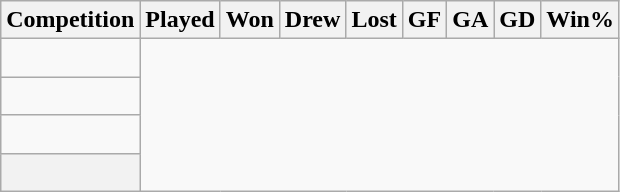<table class="wikitable sortable" style="text-align: center;">
<tr>
<th>Competition</th>
<th>Played</th>
<th>Won</th>
<th>Drew</th>
<th>Lost</th>
<th>GF</th>
<th>GA</th>
<th>GD</th>
<th>Win%</th>
</tr>
<tr>
<td align=left><br></td>
</tr>
<tr>
<td align=left><br></td>
</tr>
<tr>
<td align=left><br></td>
</tr>
<tr class="sortbottom">
<th><br></th>
</tr>
</table>
